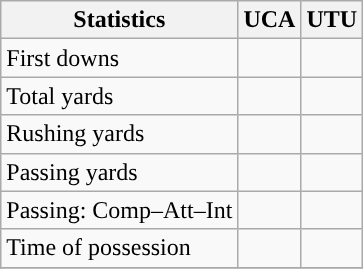<table class="wikitable" style="float: left;">
<tr>
<th>Statistics</th>
<th>UCA</th>
<th>UTU</th>
</tr>
<tr>
<td>First downs</td>
<td></td>
<td></td>
</tr>
<tr>
<td>Total yards</td>
<td></td>
<td></td>
</tr>
<tr>
<td>Rushing yards</td>
<td></td>
<td></td>
</tr>
<tr>
<td>Passing yards</td>
<td></td>
<td></td>
</tr>
<tr>
<td>Passing: Comp–Att–Int</td>
<td></td>
<td></td>
</tr>
<tr>
<td>Time of possession</td>
<td></td>
<td></td>
</tr>
<tr>
</tr>
</table>
